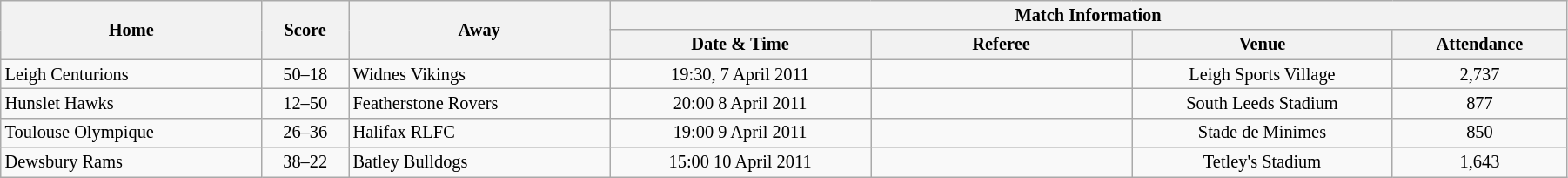<table class="wikitable" style="text-align: center; font-size:85%;"  cellpadding=3 cellspacing=0 width=95%>
<tr>
<th rowspan=2 width=15%>Home</th>
<th rowspan=2 width=5%>Score</th>
<th rowspan=2 width=15%>Away</th>
<th colspan=4>Match Information</th>
</tr>
<tr>
<th width=15%>Date & Time</th>
<th width=15%>Referee</th>
<th width=15%>Venue</th>
<th width=10%>Attendance</th>
</tr>
<tr>
<td align=left> Leigh Centurions</td>
<td>50–18</td>
<td align=left> Widnes Vikings</td>
<td>19:30, 7 April 2011</td>
<td></td>
<td>Leigh Sports Village</td>
<td>2,737</td>
</tr>
<tr>
<td align=left> Hunslet Hawks</td>
<td>12–50</td>
<td align=left> Featherstone Rovers</td>
<td>20:00 8 April 2011</td>
<td></td>
<td>South Leeds Stadium</td>
<td>877</td>
</tr>
<tr>
<td align=left> Toulouse Olympique</td>
<td>26–36</td>
<td align=left> Halifax RLFC</td>
<td>19:00 9 April 2011</td>
<td></td>
<td>Stade de Minimes</td>
<td>850</td>
</tr>
<tr>
<td align=left> Dewsbury Rams</td>
<td>38–22</td>
<td align=left> Batley Bulldogs</td>
<td>15:00 10 April 2011</td>
<td></td>
<td>Tetley's Stadium</td>
<td>1,643</td>
</tr>
</table>
